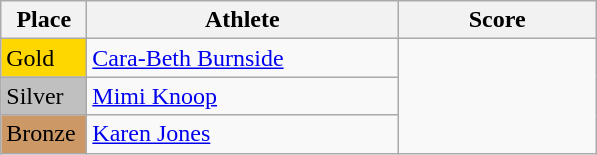<table class="wikitable">
<tr>
<th width="50">Place</th>
<th width="200">Athlete</th>
<th width="125">Score</th>
</tr>
<tr>
<td style="background:gold;">Gold</td>
<td><a href='#'>Cara-Beth Burnside</a></td>
</tr>
<tr>
<td style="background:silver;">Silver</td>
<td><a href='#'>Mimi Knoop</a></td>
</tr>
<tr>
<td style="background:#CC9966;">Bronze</td>
<td><a href='#'>Karen Jones</a></td>
</tr>
</table>
